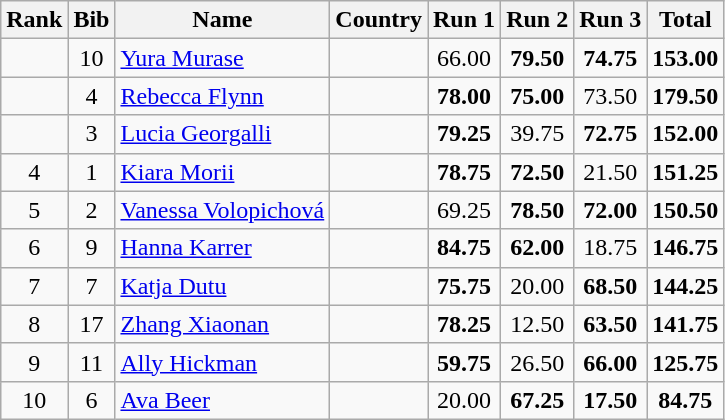<table class="wikitable sortable" style="text-align:center">
<tr>
<th>Rank</th>
<th>Bib</th>
<th>Name</th>
<th>Country</th>
<th>Run 1</th>
<th>Run 2</th>
<th>Run 3</th>
<th>Total</th>
</tr>
<tr>
<td></td>
<td>10</td>
<td align=left><a href='#'>Yura Murase</a></td>
<td align=left></td>
<td>66.00</td>
<td><strong>79.50</strong></td>
<td><strong>74.75</strong></td>
<td><strong>153.00</strong></td>
</tr>
<tr>
<td></td>
<td>4</td>
<td align=left><a href='#'>Rebecca Flynn</a></td>
<td align=left></td>
<td><strong>78.00</strong></td>
<td><strong>75.00</strong></td>
<td>73.50</td>
<td><strong>179.50</strong></td>
</tr>
<tr>
<td></td>
<td>3</td>
<td align=left><a href='#'>Lucia Georgalli</a></td>
<td align=left></td>
<td><strong>79.25</strong></td>
<td>39.75</td>
<td><strong>72.75</strong></td>
<td><strong>152.00</strong></td>
</tr>
<tr>
<td>4</td>
<td>1</td>
<td align=left><a href='#'>Kiara Morii</a></td>
<td align=left></td>
<td><strong>78.75</strong></td>
<td><strong>72.50</strong></td>
<td>21.50</td>
<td><strong>151.25</strong></td>
</tr>
<tr>
<td>5</td>
<td>2</td>
<td align=left><a href='#'>Vanessa Volopichová</a></td>
<td align=left></td>
<td>69.25</td>
<td><strong>78.50</strong></td>
<td><strong>72.00</strong></td>
<td><strong>150.50</strong></td>
</tr>
<tr>
<td>6</td>
<td>9</td>
<td align=left><a href='#'>Hanna Karrer</a></td>
<td align=left></td>
<td><strong>84.75</strong></td>
<td><strong>62.00</strong></td>
<td>18.75</td>
<td><strong>146.75</strong></td>
</tr>
<tr>
<td>7</td>
<td>7</td>
<td align=left><a href='#'>Katja Dutu</a></td>
<td align=left></td>
<td><strong>75.75</strong></td>
<td>20.00</td>
<td><strong>68.50</strong></td>
<td><strong>144.25</strong></td>
</tr>
<tr>
<td>8</td>
<td>17</td>
<td align=left><a href='#'>Zhang Xiaonan</a></td>
<td align=left></td>
<td><strong>78.25</strong></td>
<td>12.50</td>
<td><strong>63.50</strong></td>
<td><strong>141.75</strong></td>
</tr>
<tr>
<td>9</td>
<td>11</td>
<td align=left><a href='#'>Ally Hickman</a></td>
<td align=left></td>
<td><strong>59.75</strong></td>
<td>26.50</td>
<td><strong>66.00</strong></td>
<td><strong>125.75</strong></td>
</tr>
<tr>
<td>10</td>
<td>6</td>
<td align=left><a href='#'>Ava Beer</a></td>
<td align=left></td>
<td>20.00</td>
<td><strong>67.25</strong></td>
<td><strong>17.50</strong></td>
<td><strong>84.75</strong></td>
</tr>
</table>
